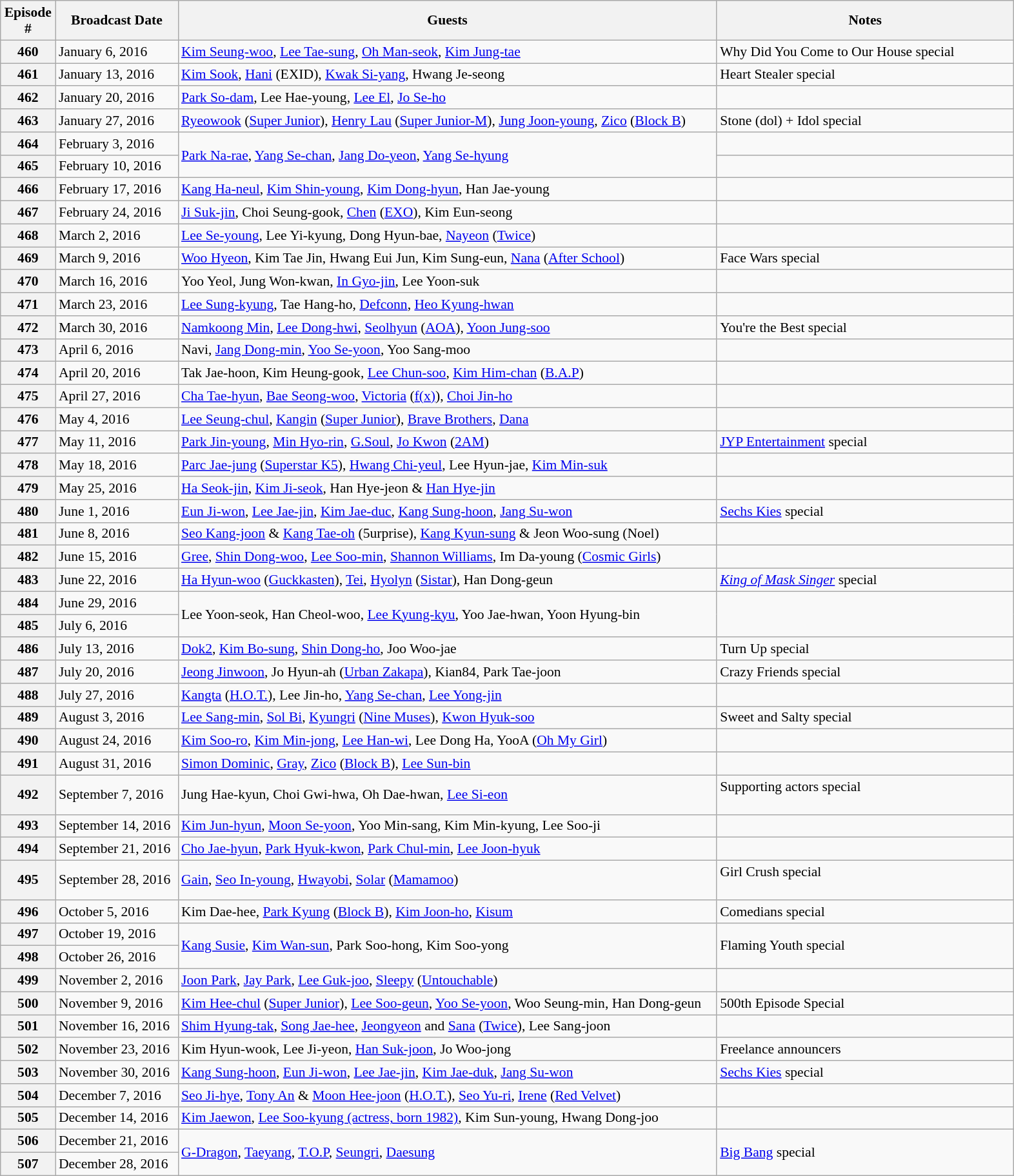<table class="wikitable" style="font-size: 90%;">
<tr>
<th width=50>Episode #</th>
<th width=120>Broadcast Date</th>
<th width=550>Guests</th>
<th width=300>Notes</th>
</tr>
<tr>
<th>460</th>
<td>January 6, 2016</td>
<td><a href='#'>Kim Seung-woo</a>, <a href='#'>Lee Tae-sung</a>, <a href='#'>Oh Man-seok</a>, <a href='#'>Kim Jung-tae</a></td>
<td>Why Did You Come to Our House special</td>
</tr>
<tr>
<th>461</th>
<td>January 13, 2016</td>
<td><a href='#'>Kim Sook</a>, <a href='#'>Hani</a> (EXID), <a href='#'>Kwak Si-yang</a>, Hwang Je-seong</td>
<td>Heart Stealer special</td>
</tr>
<tr>
<th>462</th>
<td>January 20, 2016</td>
<td><a href='#'>Park So-dam</a>, Lee Hae-young, <a href='#'>Lee El</a>, <a href='#'>Jo Se-ho</a></td>
<td></td>
</tr>
<tr>
<th>463</th>
<td>January 27, 2016</td>
<td><a href='#'>Ryeowook</a> (<a href='#'>Super Junior</a>), <a href='#'>Henry Lau</a> (<a href='#'>Super Junior-M</a>), <a href='#'>Jung Joon-young</a>, <a href='#'>Zico</a> (<a href='#'>Block B</a>)</td>
<td>Stone (dol) + Idol special</td>
</tr>
<tr>
<th>464</th>
<td>February 3, 2016</td>
<td rowspan="2"><a href='#'>Park Na-rae</a>, <a href='#'>Yang Se-chan</a>, <a href='#'>Jang Do-yeon</a>, <a href='#'>Yang Se-hyung</a></td>
<td></td>
</tr>
<tr>
<th>465</th>
<td>February 10, 2016</td>
<td></td>
</tr>
<tr>
<th>466</th>
<td>February 17, 2016</td>
<td><a href='#'>Kang Ha-neul</a>, <a href='#'>Kim Shin-young</a>, <a href='#'>Kim Dong-hyun</a>, Han Jae-young</td>
<td></td>
</tr>
<tr>
<th>467</th>
<td>February 24, 2016</td>
<td><a href='#'>Ji Suk-jin</a>, Choi Seung-gook, <a href='#'>Chen</a> (<a href='#'>EXO</a>), Kim Eun-seong</td>
<td></td>
</tr>
<tr>
<th>468</th>
<td>March 2, 2016</td>
<td><a href='#'>Lee Se-young</a>, Lee Yi-kyung, Dong Hyun-bae, <a href='#'>Nayeon</a> (<a href='#'>Twice</a>)</td>
<td></td>
</tr>
<tr>
<th>469</th>
<td>March 9, 2016</td>
<td><a href='#'>Woo Hyeon</a>, Kim Tae Jin, Hwang Eui Jun, Kim Sung-eun, <a href='#'>Nana</a> (<a href='#'>After School</a>)</td>
<td>Face Wars special</td>
</tr>
<tr>
<th>470</th>
<td>March 16, 2016</td>
<td>Yoo Yeol, Jung Won-kwan, <a href='#'>In Gyo-jin</a>, Lee Yoon-suk</td>
<td></td>
</tr>
<tr>
<th>471</th>
<td>March 23, 2016</td>
<td><a href='#'>Lee Sung-kyung</a>, Tae Hang-ho, <a href='#'>Defconn</a>, <a href='#'>Heo Kyung-hwan</a></td>
<td></td>
</tr>
<tr>
<th>472</th>
<td>March 30, 2016</td>
<td><a href='#'>Namkoong Min</a>, <a href='#'>Lee Dong-hwi</a>, <a href='#'>Seolhyun</a> (<a href='#'>AOA</a>), <a href='#'>Yoon Jung-soo</a></td>
<td>You're the Best special</td>
</tr>
<tr>
<th>473</th>
<td>April 6, 2016</td>
<td>Navi, <a href='#'>Jang Dong-min</a>, <a href='#'>Yoo Se-yoon</a>, Yoo Sang-moo</td>
<td></td>
</tr>
<tr>
<th>474</th>
<td>April 20, 2016</td>
<td>Tak Jae-hoon, Kim Heung-gook, <a href='#'>Lee Chun-soo</a>, <a href='#'>Kim Him-chan</a> (<a href='#'>B.A.P</a>)</td>
<td></td>
</tr>
<tr>
<th>475</th>
<td>April 27, 2016</td>
<td><a href='#'>Cha Tae-hyun</a>, <a href='#'>Bae Seong-woo</a>, <a href='#'>Victoria</a> (<a href='#'>f(x)</a>), <a href='#'>Choi Jin-ho</a></td>
<td></td>
</tr>
<tr>
<th>476</th>
<td>May 4, 2016</td>
<td><a href='#'>Lee Seung-chul</a>, <a href='#'>Kangin</a> (<a href='#'>Super Junior</a>), <a href='#'>Brave Brothers</a>, <a href='#'>Dana</a></td>
<td></td>
</tr>
<tr>
<th>477</th>
<td>May 11, 2016</td>
<td><a href='#'>Park Jin-young</a>, <a href='#'>Min Hyo-rin</a>, <a href='#'>G.Soul</a>, <a href='#'>Jo Kwon</a> (<a href='#'>2AM</a>)</td>
<td><a href='#'>JYP Entertainment</a> special</td>
</tr>
<tr>
<th>478</th>
<td>May 18, 2016</td>
<td><a href='#'>Parc Jae-jung</a> (<a href='#'>Superstar K5</a>), <a href='#'>Hwang Chi-yeul</a>, Lee Hyun-jae, <a href='#'>Kim Min-suk</a></td>
<td></td>
</tr>
<tr>
<th>479</th>
<td>May 25, 2016</td>
<td><a href='#'>Ha Seok-jin</a>, <a href='#'>Kim Ji-seok</a>, Han Hye-jeon & <a href='#'>Han Hye-jin</a></td>
<td></td>
</tr>
<tr>
<th>480</th>
<td>June 1, 2016</td>
<td><a href='#'>Eun Ji-won</a>, <a href='#'>Lee Jae-jin</a>, <a href='#'>Kim Jae-duc</a>, <a href='#'>Kang Sung-hoon</a>, <a href='#'>Jang Su-won</a></td>
<td><a href='#'>Sechs Kies</a> special</td>
</tr>
<tr>
<th>481</th>
<td>June 8, 2016</td>
<td><a href='#'>Seo Kang-joon</a> & <a href='#'>Kang Tae-oh</a> (5urprise), <a href='#'>Kang Kyun-sung</a> & Jeon Woo-sung (Noel)</td>
<td></td>
</tr>
<tr>
<th>482</th>
<td>June 15, 2016</td>
<td><a href='#'>Gree</a>, <a href='#'>Shin Dong-woo</a>, <a href='#'>Lee Soo-min</a>, <a href='#'>Shannon Williams</a>, Im Da-young (<a href='#'>Cosmic Girls</a>)</td>
<td></td>
</tr>
<tr>
<th>483</th>
<td>June 22, 2016</td>
<td><a href='#'>Ha Hyun-woo</a> (<a href='#'>Guckkasten</a>), <a href='#'>Tei</a>, <a href='#'>Hyolyn</a> (<a href='#'>Sistar</a>), Han Dong-geun</td>
<td><em><a href='#'>King of Mask Singer</a></em> special</td>
</tr>
<tr>
<th>484</th>
<td>June 29, 2016</td>
<td rowspan=2>Lee Yoon-seok, Han Cheol-woo, <a href='#'>Lee Kyung-kyu</a>, Yoo Jae-hwan, Yoon Hyung-bin</td>
<td rowspan=2></td>
</tr>
<tr>
<th>485</th>
<td>July 6, 2016</td>
</tr>
<tr>
<th>486</th>
<td>July 13, 2016</td>
<td><a href='#'>Dok2</a>, <a href='#'>Kim Bo-sung</a>, <a href='#'>Shin Dong-ho</a>, Joo Woo-jae</td>
<td>Turn Up special</td>
</tr>
<tr>
<th>487</th>
<td>July 20, 2016</td>
<td><a href='#'>Jeong Jinwoon</a>, Jo Hyun-ah (<a href='#'>Urban Zakapa</a>), Kian84, Park Tae-joon</td>
<td>Crazy Friends special</td>
</tr>
<tr>
<th>488</th>
<td>July 27, 2016</td>
<td><a href='#'>Kangta</a> (<a href='#'>H.O.T.</a>), Lee Jin-ho, <a href='#'>Yang Se-chan</a>, <a href='#'>Lee Yong-jin</a></td>
<td></td>
</tr>
<tr>
<th>489</th>
<td>August 3, 2016</td>
<td><a href='#'>Lee Sang-min</a>, <a href='#'>Sol Bi</a>, <a href='#'>Kyungri</a> (<a href='#'>Nine Muses</a>), <a href='#'>Kwon Hyuk-soo</a></td>
<td>Sweet and Salty special</td>
</tr>
<tr>
<th>490</th>
<td>August 24, 2016</td>
<td><a href='#'>Kim Soo-ro</a>, <a href='#'>Kim Min-jong</a>, <a href='#'>Lee Han-wi</a>, Lee Dong Ha, YooA (<a href='#'>Oh My Girl</a>)</td>
<td></td>
</tr>
<tr>
<th>491</th>
<td>August 31, 2016</td>
<td><a href='#'>Simon Dominic</a>, <a href='#'>Gray</a>, <a href='#'>Zico</a> (<a href='#'>Block B</a>), <a href='#'>Lee Sun-bin</a></td>
<td></td>
</tr>
<tr>
<th>492</th>
<td>September 7, 2016</td>
<td>Jung Hae-kyun, Choi Gwi-hwa, Oh Dae-hwan, <a href='#'>Lee Si-eon</a></td>
<td>Supporting actors special<br><br></td>
</tr>
<tr>
<th>493</th>
<td>September 14, 2016</td>
<td><a href='#'>Kim Jun-hyun</a>, <a href='#'>Moon Se-yoon</a>, Yoo Min-sang, Kim Min-kyung, Lee Soo-ji</td>
<td></td>
</tr>
<tr>
<th>494</th>
<td>September 21, 2016</td>
<td><a href='#'>Cho Jae-hyun</a>, <a href='#'>Park Hyuk-kwon</a>, <a href='#'>Park Chul-min</a>, <a href='#'>Lee Joon-hyuk</a></td>
<td></td>
</tr>
<tr>
<th>495</th>
<td>September 28, 2016</td>
<td><a href='#'>Gain</a>, <a href='#'>Seo In-young</a>, <a href='#'>Hwayobi</a>, <a href='#'>Solar</a> (<a href='#'>Mamamoo</a>)</td>
<td>Girl Crush special<br><br></td>
</tr>
<tr>
<th>496</th>
<td>October 5, 2016</td>
<td>Kim Dae-hee, <a href='#'>Park Kyung</a> (<a href='#'>Block B</a>), <a href='#'>Kim Joon-ho</a>, <a href='#'>Kisum</a></td>
<td>Comedians special</td>
</tr>
<tr>
<th>497</th>
<td>October 19, 2016</td>
<td rowspan="2"><a href='#'>Kang Susie</a>, <a href='#'>Kim Wan-sun</a>, Park Soo-hong, Kim Soo-yong</td>
<td rowspan="2">Flaming Youth special</td>
</tr>
<tr>
<th>498</th>
<td>October 26, 2016</td>
</tr>
<tr>
<th>499</th>
<td>November 2, 2016</td>
<td><a href='#'>Joon Park</a>, <a href='#'>Jay Park</a>, <a href='#'>Lee Guk-joo</a>, <a href='#'>Sleepy</a> (<a href='#'>Untouchable</a>)</td>
<td></td>
</tr>
<tr>
<th>500</th>
<td>November 9, 2016</td>
<td><a href='#'>Kim Hee-chul</a> (<a href='#'>Super Junior</a>), <a href='#'>Lee Soo-geun</a>, <a href='#'>Yoo Se-yoon</a>, Woo Seung-min, Han Dong-geun</td>
<td>500th Episode Special</td>
</tr>
<tr>
<th>501</th>
<td>November 16, 2016</td>
<td><a href='#'>Shim Hyung-tak</a>, <a href='#'>Song Jae-hee</a>, <a href='#'>Jeongyeon</a> and <a href='#'>Sana</a> (<a href='#'>Twice</a>), Lee Sang-joon</td>
<td></td>
</tr>
<tr>
<th>502</th>
<td>November 23, 2016</td>
<td>Kim Hyun-wook, Lee Ji-yeon, <a href='#'>Han Suk-joon</a>, Jo Woo-jong</td>
<td>Freelance announcers</td>
</tr>
<tr>
<th>503</th>
<td>November 30, 2016</td>
<td><a href='#'>Kang Sung-hoon</a>, <a href='#'>Eun Ji-won</a>, <a href='#'>Lee Jae-jin</a>, <a href='#'>Kim Jae-duk</a>, <a href='#'>Jang Su-won</a></td>
<td><a href='#'>Sechs Kies</a> special</td>
</tr>
<tr>
<th>504</th>
<td>December 7, 2016</td>
<td><a href='#'>Seo Ji-hye</a>, <a href='#'>Tony An</a> & <a href='#'>Moon Hee-joon</a> (<a href='#'>H.O.T.</a>), <a href='#'>Seo Yu-ri</a>, <a href='#'>Irene</a> (<a href='#'>Red Velvet</a>)</td>
<td></td>
</tr>
<tr>
<th>505</th>
<td>December 14, 2016</td>
<td><a href='#'>Kim Jaewon</a>, <a href='#'>Lee Soo-kyung (actress, born 1982)</a>, Kim Sun-young, Hwang Dong-joo</td>
<td></td>
</tr>
<tr>
<th>506</th>
<td>December 21, 2016</td>
<td rowspan="2"><a href='#'>G-Dragon</a>, <a href='#'>Taeyang</a>, <a href='#'>T.O.P</a>, <a href='#'>Seungri</a>, <a href='#'>Daesung</a></td>
<td rowspan="2"><a href='#'>Big Bang</a> special</td>
</tr>
<tr>
<th>507</th>
<td>December 28, 2016</td>
</tr>
</table>
